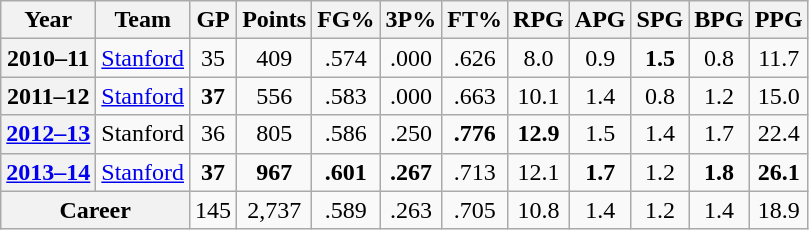<table class="wikitable" style="text-align:center">
<tr>
<th scope="col">Year</th>
<th scope="col">Team</th>
<th scope="col">GP</th>
<th scope="col">Points</th>
<th scope="col">FG%</th>
<th scope="col">3P%</th>
<th scope="col">FT%</th>
<th scope="col">RPG</th>
<th scope="col">APG</th>
<th scope="col">SPG</th>
<th scope="col">BPG</th>
<th scope="col">PPG</th>
</tr>
<tr>
<th scope="row">2010–11</th>
<td><a href='#'>Stanford</a></td>
<td>35</td>
<td>409</td>
<td>.574</td>
<td>.000</td>
<td>.626</td>
<td>8.0</td>
<td>0.9</td>
<td><strong>1.5</strong></td>
<td>0.8</td>
<td>11.7</td>
</tr>
<tr>
<th scope="row">2011–12</th>
<td><a href='#'>Stanford</a></td>
<td><strong>37</strong></td>
<td>556</td>
<td>.583</td>
<td>.000</td>
<td>.663</td>
<td>10.1</td>
<td>1.4</td>
<td>0.8</td>
<td>1.2</td>
<td>15.0</td>
</tr>
<tr>
<th scope="row"><a href='#'>2012–13</a></th>
<td>Stanford</td>
<td>36</td>
<td>805</td>
<td>.586</td>
<td>.250</td>
<td><strong>.776</strong></td>
<td><strong>12.9</strong></td>
<td>1.5</td>
<td>1.4</td>
<td>1.7</td>
<td>22.4</td>
</tr>
<tr>
<th scope="row"><a href='#'>2013–14</a></th>
<td><a href='#'>Stanford</a></td>
<td><strong>37</strong></td>
<td><strong>967</strong></td>
<td><strong>.601</strong></td>
<td><strong>.267</strong></td>
<td>.713</td>
<td>12.1</td>
<td><strong>1.7</strong></td>
<td>1.2</td>
<td><strong>1.8</strong></td>
<td><strong>26.1</strong></td>
</tr>
<tr>
<th scope="row" colspan=2; align=center>Career</th>
<td>145</td>
<td>2,737</td>
<td>.589</td>
<td>.263</td>
<td>.705</td>
<td>10.8</td>
<td>1.4</td>
<td>1.2</td>
<td>1.4</td>
<td>18.9</td>
</tr>
</table>
